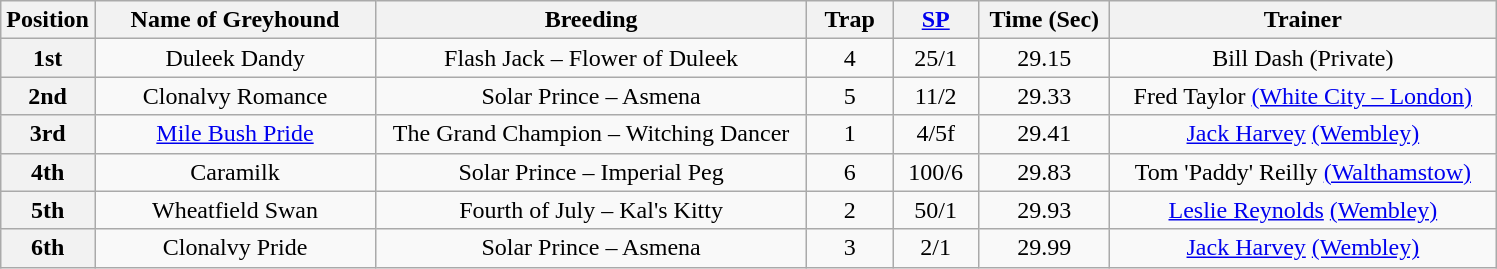<table class="wikitable" style="text-align: center">
<tr>
<th width=50>Position</th>
<th width=180>Name of Greyhound</th>
<th width=280>Breeding</th>
<th width=50>Trap</th>
<th width=50><a href='#'>SP</a></th>
<th width=80>Time (Sec)</th>
<th width=250>Trainer</th>
</tr>
<tr>
<th>1st</th>
<td>Duleek Dandy</td>
<td>Flash Jack – Flower of Duleek</td>
<td>4</td>
<td>25/1</td>
<td>29.15</td>
<td>Bill Dash (Private)</td>
</tr>
<tr>
<th>2nd</th>
<td>Clonalvy Romance</td>
<td>Solar Prince – Asmena</td>
<td>5</td>
<td>11/2</td>
<td>29.33</td>
<td>Fred Taylor <a href='#'>(White City – London)</a></td>
</tr>
<tr>
<th>3rd</th>
<td><a href='#'>Mile Bush Pride</a></td>
<td>The Grand Champion – Witching Dancer</td>
<td>1</td>
<td>4/5f</td>
<td>29.41</td>
<td><a href='#'>Jack Harvey</a> <a href='#'>(Wembley)</a></td>
</tr>
<tr>
<th>4th</th>
<td>Caramilk</td>
<td>Solar Prince – Imperial Peg</td>
<td>6</td>
<td>100/6</td>
<td>29.83</td>
<td>Tom 'Paddy' Reilly <a href='#'>(Walthamstow)</a></td>
</tr>
<tr>
<th>5th</th>
<td>Wheatfield Swan</td>
<td>Fourth of July – Kal's Kitty</td>
<td>2</td>
<td>50/1</td>
<td>29.93</td>
<td><a href='#'>Leslie Reynolds</a> <a href='#'>(Wembley)</a></td>
</tr>
<tr>
<th>6th</th>
<td>Clonalvy Pride</td>
<td>Solar Prince – Asmena</td>
<td>3</td>
<td>2/1</td>
<td>29.99</td>
<td><a href='#'>Jack Harvey</a> <a href='#'>(Wembley)</a></td>
</tr>
</table>
